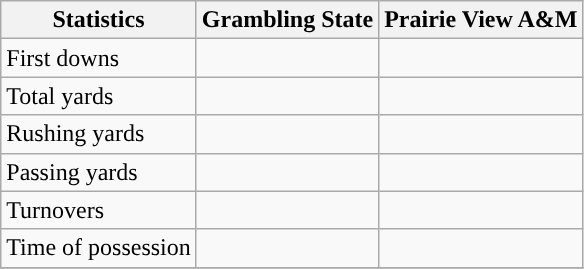<table class="wikitable">
<tr>
<th>Statistics</th>
<th>Grambling State</th>
<th>Prairie View A&M</th>
</tr>
<tr>
<td>First downs</td>
<td> </td>
<td> </td>
</tr>
<tr>
<td>Total yards</td>
<td> </td>
<td> </td>
</tr>
<tr>
<td>Rushing yards</td>
<td> </td>
<td> </td>
</tr>
<tr>
<td>Passing yards</td>
<td> </td>
<td> </td>
</tr>
<tr>
<td>Turnovers</td>
<td> </td>
<td> </td>
</tr>
<tr>
<td>Time of possession</td>
<td> </td>
<td> </td>
</tr>
<tr>
</tr>
</table>
